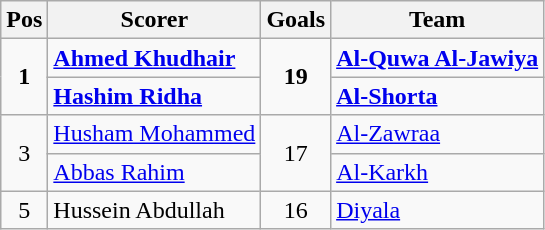<table class="wikitable">
<tr>
<th>Pos</th>
<th>Scorer</th>
<th>Goals</th>
<th>Team</th>
</tr>
<tr>
<td rowspan=2 align=center><strong>1</strong></td>
<td><strong><a href='#'>Ahmed Khudhair</a></strong></td>
<td rowspan=2 align=center><strong>19</strong></td>
<td><strong><a href='#'>Al-Quwa Al-Jawiya</a></strong></td>
</tr>
<tr>
<td><strong><a href='#'>Hashim Ridha</a></strong></td>
<td><strong><a href='#'>Al-Shorta</a></strong></td>
</tr>
<tr>
<td rowspan=2 align=center>3</td>
<td><a href='#'>Husham Mohammed</a></td>
<td rowspan=2 align=center>17</td>
<td><a href='#'>Al-Zawraa</a></td>
</tr>
<tr>
<td><a href='#'>Abbas Rahim</a></td>
<td><a href='#'>Al-Karkh</a></td>
</tr>
<tr>
<td align=center>5</td>
<td>Hussein Abdullah</td>
<td align=center>16</td>
<td><a href='#'>Diyala</a></td>
</tr>
</table>
